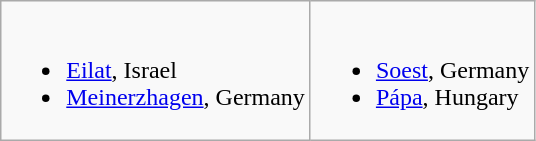<table class="wikitable">
<tr valign="top">
<td><br><ul><li> <a href='#'>Eilat</a>, Israel</li><li> <a href='#'>Meinerzhagen</a>, Germany</li></ul></td>
<td><br><ul><li> <a href='#'>Soest</a>, Germany</li><li> <a href='#'>Pápa</a>, Hungary</li></ul></td>
</tr>
</table>
